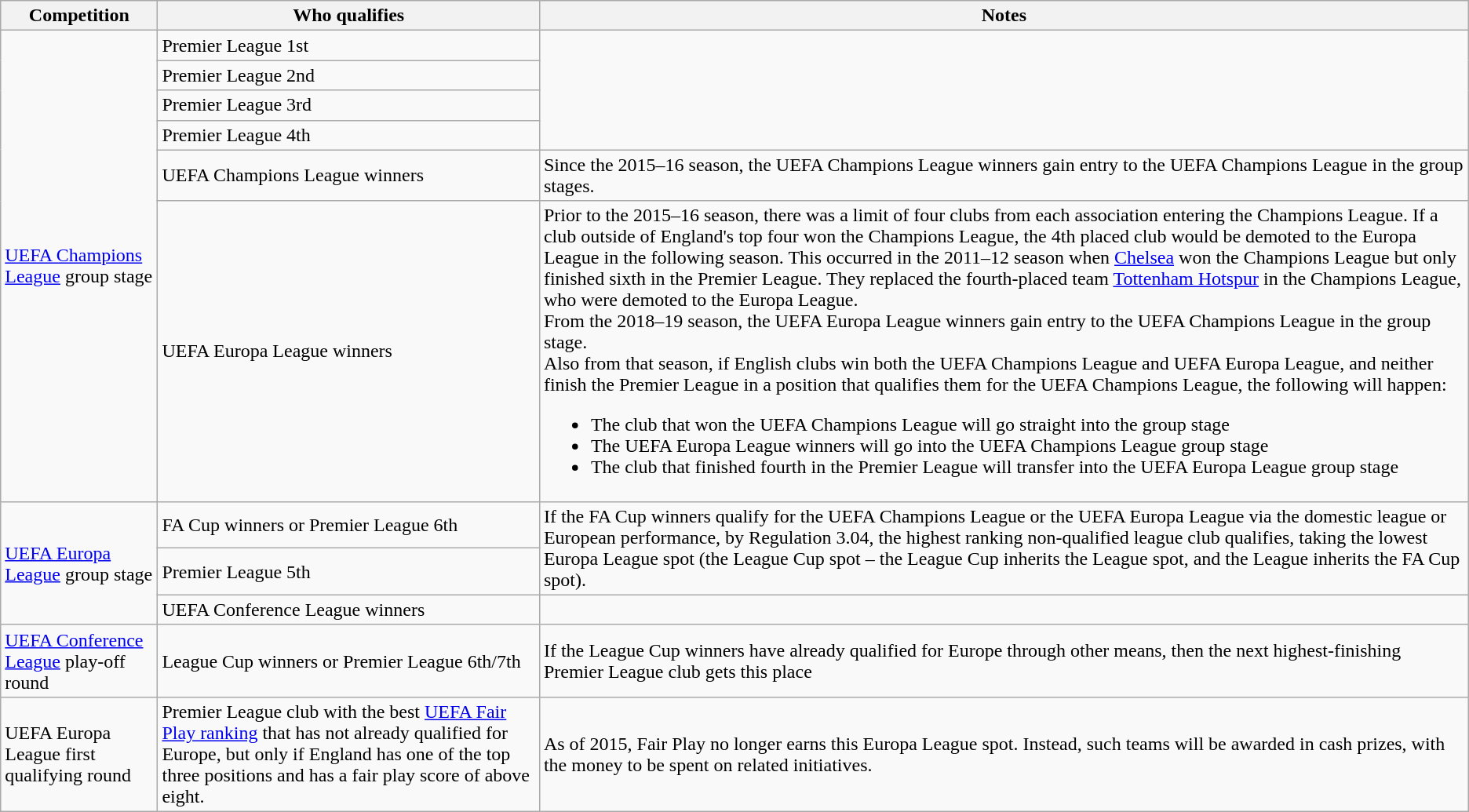<table class="wikitable">
<tr>
<th>Competition</th>
<th>Who qualifies</th>
<th>Notes</th>
</tr>
<tr>
<td rowspan="6"><a href='#'>UEFA Champions League</a> group stage</td>
<td>Premier League 1st</td>
<td rowspan="4"></td>
</tr>
<tr>
<td>Premier League 2nd</td>
</tr>
<tr>
<td>Premier League 3rd</td>
</tr>
<tr>
<td>Premier League 4th</td>
</tr>
<tr>
<td>UEFA Champions League winners</td>
<td>Since the 2015–16 season, the UEFA Champions League winners gain entry to the UEFA Champions League in the group stages.</td>
</tr>
<tr>
<td>UEFA Europa League winners</td>
<td>Prior to the 2015–16 season, there was a limit of four clubs from each association entering the Champions League. If a club outside of England's top four won the Champions League, the 4th placed club would be demoted to the Europa League in the following season. This occurred in the 2011–12 season when <a href='#'>Chelsea</a> won the Champions League but only finished sixth in the Premier League. They replaced the fourth-placed team <a href='#'>Tottenham Hotspur</a> in the Champions League, who were demoted to the Europa League.<br>From the 2018–19 season, the UEFA Europa League winners gain entry to the UEFA Champions League in the group stage.<br>Also from that season, if English clubs win both the UEFA Champions League and UEFA Europa League, and neither finish the Premier League in a position that qualifies them for the UEFA Champions League, the following will happen:<ul><li>The club that won the UEFA Champions League will go straight into the group stage</li><li>The UEFA Europa League winners will go into the UEFA Champions League group stage</li><li>The club that finished fourth in the Premier League will transfer into the UEFA Europa League group stage</li></ul></td>
</tr>
<tr>
<td rowspan="3"><a href='#'>UEFA Europa League</a> group stage</td>
<td>FA Cup winners or Premier League 6th</td>
<td rowspan="2">If the FA Cup winners qualify for the UEFA Champions League or the UEFA Europa League via the domestic league or European performance, by Regulation 3.04, the highest ranking non-qualified league club qualifies, taking the lowest Europa League spot (the League Cup spot – the League Cup inherits the League spot, and the League inherits the FA Cup spot).</td>
</tr>
<tr>
<td>Premier League 5th</td>
</tr>
<tr>
<td>UEFA Conference League winners</td>
<td></td>
</tr>
<tr>
<td><a href='#'>UEFA Conference League</a> play-off round</td>
<td>League Cup winners or Premier League 6th/7th</td>
<td>If the League Cup winners have already qualified for Europe through other means, then the next highest-finishing Premier League club gets this place</td>
</tr>
<tr>
<td>UEFA Europa League first qualifying round</td>
<td>Premier League club with the best <a href='#'>UEFA Fair Play ranking</a> that has not already qualified for Europe, but only if England has one of the top three positions and has a fair play score of above eight.</td>
<td>As of 2015, Fair Play no longer earns this Europa League spot. Instead, such teams will be awarded in cash prizes, with the money to be spent on related initiatives.</td>
</tr>
</table>
